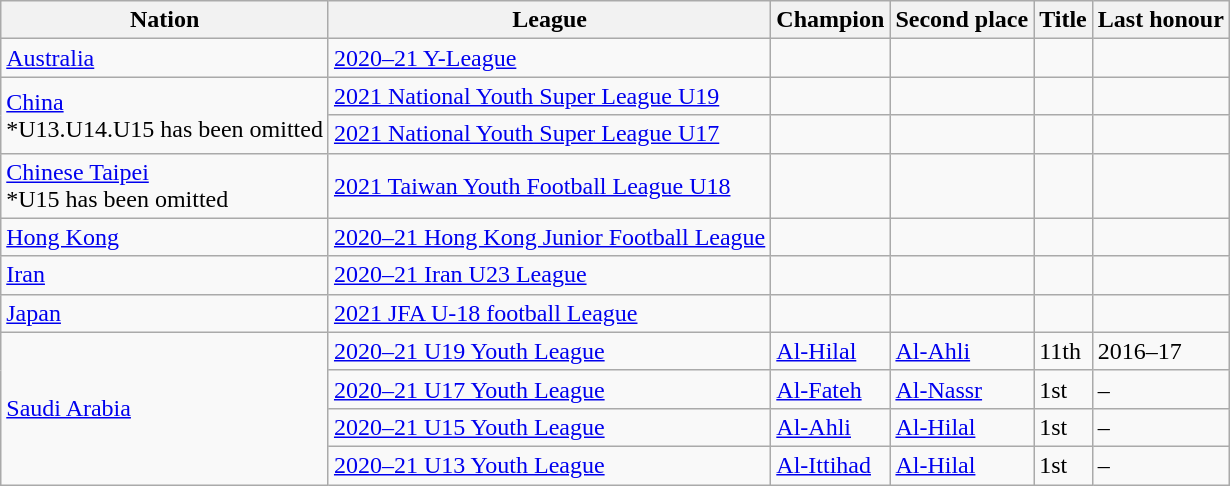<table class="wikitable sortable">
<tr>
<th>Nation</th>
<th>League</th>
<th>Champion</th>
<th>Second place</th>
<th data-sort-type="number">Title</th>
<th>Last honour</th>
</tr>
<tr>
<td> <a href='#'>Australia</a></td>
<td><a href='#'>2020–21 Y-League</a></td>
<td></td>
<td></td>
<td></td>
<td></td>
</tr>
<tr>
<td rowspan="2"> <a href='#'>China</a> <br>*U13.U14.U15 has been omitted</td>
<td><a href='#'>2021 National Youth Super League U19</a></td>
<td></td>
<td></td>
<td></td>
<td></td>
</tr>
<tr>
<td><a href='#'>2021 National Youth Super League U17</a></td>
<td></td>
<td></td>
<td></td>
<td></td>
</tr>
<tr>
<td> <a href='#'>Chinese Taipei</a> <br>*U15 has been omitted</td>
<td><a href='#'>2021 Taiwan Youth Football League U18</a></td>
<td></td>
<td></td>
<td></td>
<td></td>
</tr>
<tr>
<td> <a href='#'>Hong Kong</a></td>
<td><a href='#'>2020–21 Hong Kong Junior Football League</a></td>
<td></td>
<td></td>
<td></td>
<td></td>
</tr>
<tr>
<td> <a href='#'>Iran</a></td>
<td><a href='#'>2020–21 Iran U23 League</a></td>
<td></td>
<td></td>
<td></td>
<td></td>
</tr>
<tr>
<td> <a href='#'>Japan</a></td>
<td><a href='#'>2021 JFA U-18 football League</a></td>
<td></td>
<td></td>
<td></td>
<td></td>
</tr>
<tr>
<td rowspan="4"> <a href='#'>Saudi Arabia</a></td>
<td><a href='#'>2020–21 U19 Youth League</a></td>
<td><a href='#'>Al-Hilal</a></td>
<td><a href='#'>Al-Ahli</a></td>
<td>11th</td>
<td>2016–17</td>
</tr>
<tr>
<td><a href='#'>2020–21 U17 Youth League</a></td>
<td><a href='#'>Al-Fateh</a></td>
<td><a href='#'>Al-Nassr</a></td>
<td>1st</td>
<td>–</td>
</tr>
<tr>
<td><a href='#'>2020–21 U15 Youth League</a></td>
<td><a href='#'>Al-Ahli</a></td>
<td><a href='#'>Al-Hilal</a></td>
<td>1st</td>
<td>–</td>
</tr>
<tr>
<td><a href='#'>2020–21 U13 Youth League</a></td>
<td><a href='#'>Al-Ittihad</a></td>
<td><a href='#'>Al-Hilal</a></td>
<td>1st</td>
<td>–</td>
</tr>
</table>
